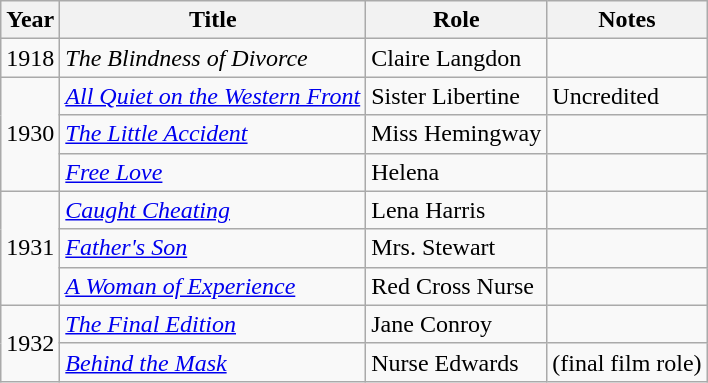<table class="wikitable">
<tr>
<th>Year</th>
<th>Title</th>
<th>Role</th>
<th>Notes</th>
</tr>
<tr>
<td>1918</td>
<td><em>The Blindness of Divorce</em></td>
<td>Claire Langdon</td>
<td></td>
</tr>
<tr>
<td rowspan=3>1930</td>
<td><em><a href='#'>All Quiet on the Western Front</a></em></td>
<td>Sister Libertine</td>
<td>Uncredited</td>
</tr>
<tr>
<td><em><a href='#'>The Little Accident</a></em></td>
<td>Miss Hemingway</td>
<td></td>
</tr>
<tr>
<td><em><a href='#'>Free Love</a></em></td>
<td>Helena</td>
<td></td>
</tr>
<tr>
<td rowspan=3>1931</td>
<td><em><a href='#'>Caught Cheating</a></em></td>
<td>Lena Harris</td>
<td></td>
</tr>
<tr>
<td><em><a href='#'>Father's Son</a></em></td>
<td>Mrs. Stewart</td>
<td></td>
</tr>
<tr>
<td><em><a href='#'>A Woman of Experience</a></em></td>
<td>Red Cross Nurse</td>
<td></td>
</tr>
<tr>
<td rowspan=2>1932</td>
<td><em><a href='#'>The Final Edition</a></em></td>
<td>Jane Conroy</td>
<td></td>
</tr>
<tr>
<td><em><a href='#'>Behind the Mask</a></em></td>
<td>Nurse Edwards</td>
<td>(final film role)</td>
</tr>
</table>
